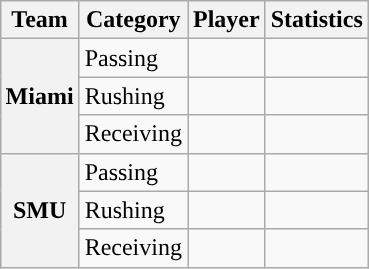<table class="wikitable" style="float:right">
<tr>
<th>Team</th>
<th>Category</th>
<th>Player</th>
<th>Statistics</th>
</tr>
<tr>
<th rowspan=3>Miami</th>
<td>Passing</td>
<td></td>
<td></td>
</tr>
<tr>
<td>Rushing</td>
<td></td>
<td></td>
</tr>
<tr>
<td>Receiving</td>
<td></td>
<td></td>
</tr>
<tr>
<th rowspan=3>SMU</th>
<td>Passing</td>
<td></td>
<td></td>
</tr>
<tr>
<td>Rushing</td>
<td></td>
<td></td>
</tr>
<tr>
<td>Receiving</td>
<td></td>
<td></td>
</tr>
</table>
